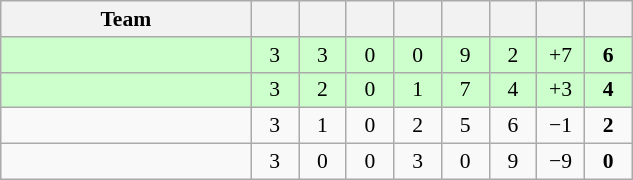<table class="wikitable" style="text-align: center; font-size:90% ">
<tr>
<th width=160>Team</th>
<th width=25></th>
<th width=25></th>
<th width=25></th>
<th width=25></th>
<th width=25></th>
<th width=25></th>
<th width=25></th>
<th width=25></th>
</tr>
<tr bgcolor=ccffcc>
<td align=left></td>
<td>3</td>
<td>3</td>
<td>0</td>
<td>0</td>
<td>9</td>
<td>2</td>
<td>+7</td>
<td><strong>6</strong></td>
</tr>
<tr bgcolor=ccffcc>
<td align=left></td>
<td>3</td>
<td>2</td>
<td>0</td>
<td>1</td>
<td>7</td>
<td>4</td>
<td>+3</td>
<td><strong>4</strong></td>
</tr>
<tr>
<td align=left></td>
<td>3</td>
<td>1</td>
<td>0</td>
<td>2</td>
<td>5</td>
<td>6</td>
<td>−1</td>
<td><strong>2</strong></td>
</tr>
<tr>
<td align=left></td>
<td>3</td>
<td>0</td>
<td>0</td>
<td>3</td>
<td>0</td>
<td>9</td>
<td>−9</td>
<td><strong>0</strong></td>
</tr>
</table>
